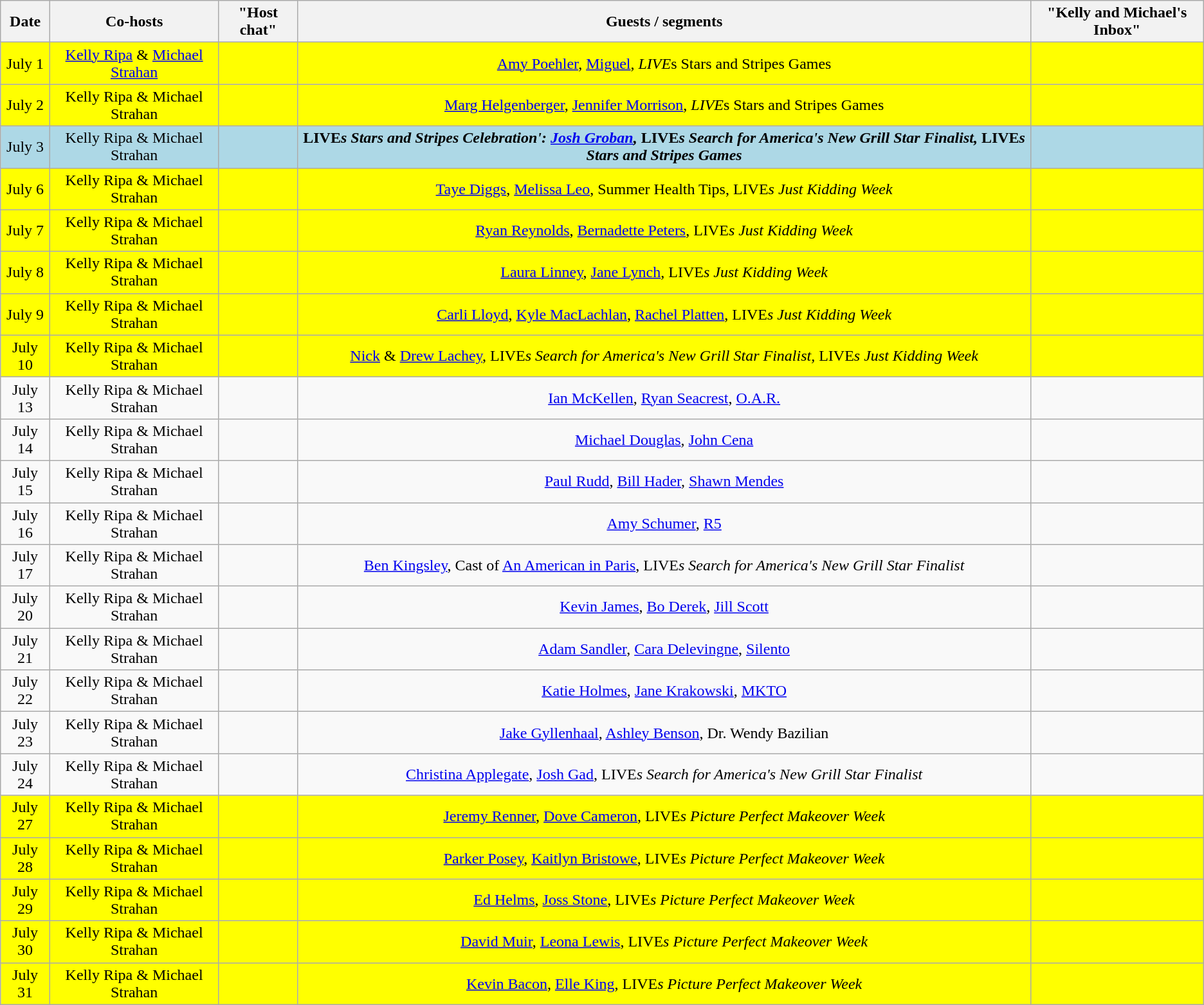<table class="wikitable sortable" style="text-align:center;">
<tr>
<th>Date</th>
<th>Co-hosts</th>
<th>"Host chat"</th>
<th>Guests / segments</th>
<th>"Kelly and Michael's Inbox"</th>
</tr>
<tr style="background:yellow;">
<td>July 1</td>
<td><a href='#'>Kelly Ripa</a> & <a href='#'>Michael Strahan</a></td>
<td></td>
<td><a href='#'>Amy Poehler</a>, <a href='#'>Miguel</a>, <em>LIVE</em>s Stars and Stripes Games</td>
<td></td>
</tr>
<tr style="background:yellow;">
<td>July 2</td>
<td>Kelly Ripa & Michael Strahan</td>
<td></td>
<td><a href='#'>Marg Helgenberger</a>, <a href='#'>Jennifer Morrison</a>, <em>LIVE</em>s Stars and Stripes Games</td>
<td></td>
</tr>
<tr style="background:lightblue;">
<td>July 3</td>
<td>Kelly Ripa & Michael Strahan</td>
<td></td>
<td><strong>LIVE<em>s Stars and Stripes Celebration': <a href='#'>Josh Groban</a>, </em>LIVE<em>s Search for America's New Grill Star Finalist, </em>LIVE<em>s Stars and Stripes Games</td>
<td></td>
</tr>
<tr style="background:yellow;">
<td>July 6</td>
<td>Kelly Ripa & Michael Strahan</td>
<td></td>
<td><a href='#'>Taye Diggs</a>, <a href='#'>Melissa Leo</a>, Summer Health Tips, </em>LIVE<em>s Just Kidding Week</td>
<td></td>
</tr>
<tr style="background:yellow;">
<td>July 7</td>
<td>Kelly Ripa & Michael Strahan</td>
<td></td>
<td><a href='#'>Ryan Reynolds</a>, <a href='#'>Bernadette Peters</a>, </em>LIVE<em>s Just Kidding Week</td>
<td></td>
</tr>
<tr style="background:yellow;">
<td>July 8</td>
<td>Kelly Ripa & Michael Strahan</td>
<td></td>
<td><a href='#'>Laura Linney</a>, <a href='#'>Jane Lynch</a>, </em>LIVE<em>s Just Kidding Week</td>
<td></td>
</tr>
<tr style="background:yellow;">
<td>July 9</td>
<td>Kelly Ripa & Michael Strahan</td>
<td></td>
<td><a href='#'>Carli Lloyd</a>, <a href='#'>Kyle MacLachlan</a>, <a href='#'>Rachel Platten</a>, </em>LIVE<em>s Just Kidding Week</td>
<td></td>
</tr>
<tr style="background:yellow;">
<td>July 10</td>
<td>Kelly Ripa & Michael Strahan</td>
<td></td>
<td><a href='#'>Nick</a> & <a href='#'>Drew Lachey</a>, </em>LIVE<em>s Search for America's New Grill Star Finalist, </em>LIVE<em>s Just Kidding Week</td>
<td></td>
</tr>
<tr>
<td>July 13</td>
<td>Kelly Ripa & Michael Strahan</td>
<td></td>
<td><a href='#'>Ian McKellen</a>, <a href='#'>Ryan Seacrest</a>, <a href='#'>O.A.R.</a></td>
<td></td>
</tr>
<tr>
<td>July 14</td>
<td>Kelly Ripa & Michael Strahan</td>
<td></td>
<td><a href='#'>Michael Douglas</a>, <a href='#'>John Cena</a></td>
<td></td>
</tr>
<tr>
<td>July 15</td>
<td>Kelly Ripa & Michael Strahan</td>
<td></td>
<td><a href='#'>Paul Rudd</a>, <a href='#'>Bill Hader</a>, <a href='#'>Shawn Mendes</a></td>
<td></td>
</tr>
<tr>
<td>July 16</td>
<td>Kelly Ripa & Michael Strahan</td>
<td></td>
<td><a href='#'>Amy Schumer</a>, <a href='#'>R5</a></td>
<td></td>
</tr>
<tr>
<td>July 17</td>
<td>Kelly Ripa & Michael Strahan</td>
<td></td>
<td><a href='#'>Ben Kingsley</a>, Cast of <a href='#'>An American in Paris</a>, </em>LIVE<em>s Search for America's New Grill Star Finalist</td>
<td></td>
</tr>
<tr>
<td>July 20</td>
<td>Kelly Ripa & Michael Strahan</td>
<td></td>
<td><a href='#'>Kevin James</a>, <a href='#'>Bo Derek</a>, <a href='#'>Jill Scott</a></td>
<td></td>
</tr>
<tr>
<td>July 21</td>
<td>Kelly Ripa & Michael Strahan</td>
<td></td>
<td><a href='#'>Adam Sandler</a>, <a href='#'>Cara Delevingne</a>, <a href='#'>Silento</a></td>
<td></td>
</tr>
<tr>
<td>July 22</td>
<td>Kelly Ripa & Michael Strahan</td>
<td></td>
<td><a href='#'>Katie Holmes</a>, <a href='#'>Jane Krakowski</a>, <a href='#'>MKTO</a></td>
<td></td>
</tr>
<tr>
<td>July 23</td>
<td>Kelly Ripa & Michael Strahan</td>
<td></td>
<td><a href='#'>Jake Gyllenhaal</a>, <a href='#'>Ashley Benson</a>, Dr. Wendy Bazilian</td>
<td></td>
</tr>
<tr>
<td>July 24</td>
<td>Kelly Ripa & Michael Strahan</td>
<td></td>
<td><a href='#'>Christina Applegate</a>, <a href='#'>Josh Gad</a>, </em>LIVE<em>s Search for America's New Grill Star Finalist</td>
<td></td>
</tr>
<tr style="background:yellow;">
<td>July 27</td>
<td>Kelly Ripa & Michael Strahan</td>
<td></td>
<td><a href='#'>Jeremy Renner</a>, <a href='#'>Dove Cameron</a>, </em>LIVE<em>s Picture Perfect Makeover Week</td>
<td></td>
</tr>
<tr style="background:yellow;">
<td>July 28</td>
<td>Kelly Ripa & Michael Strahan</td>
<td></td>
<td><a href='#'>Parker Posey</a>, <a href='#'>Kaitlyn Bristowe</a>, </em>LIVE<em>s Picture Perfect Makeover Week</td>
<td></td>
</tr>
<tr style="background:yellow;">
<td>July 29</td>
<td>Kelly Ripa & Michael Strahan</td>
<td></td>
<td><a href='#'>Ed Helms</a>, <a href='#'>Joss Stone</a>, </em>LIVE<em>s Picture Perfect Makeover Week</td>
<td></td>
</tr>
<tr style="background:yellow;">
<td>July 30</td>
<td>Kelly Ripa & Michael Strahan</td>
<td></td>
<td><a href='#'>David Muir</a>, <a href='#'>Leona Lewis</a>, </em>LIVE<em>s Picture Perfect Makeover Week</td>
<td></td>
</tr>
<tr style="background:yellow;">
<td>July 31</td>
<td>Kelly Ripa & Michael Strahan</td>
<td></td>
<td><a href='#'>Kevin Bacon</a>, <a href='#'>Elle King</a>, </em>LIVE<em>s Picture Perfect Makeover Week</td>
<td></td>
</tr>
</table>
